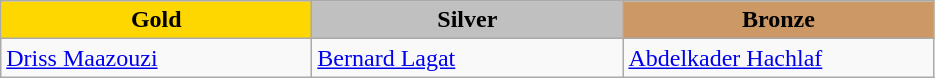<table class="wikitable" style="text-align:left">
<tr align="center">
<td width=200 bgcolor=gold><strong>Gold</strong></td>
<td width=200 bgcolor=silver><strong>Silver</strong></td>
<td width=200 bgcolor=CC9966><strong>Bronze</strong></td>
</tr>
<tr>
<td><a href='#'>Driss Maazouzi</a><br><em></em></td>
<td><a href='#'>Bernard Lagat</a><br><em></em></td>
<td><a href='#'>Abdelkader Hachlaf</a><br><em></em></td>
</tr>
</table>
